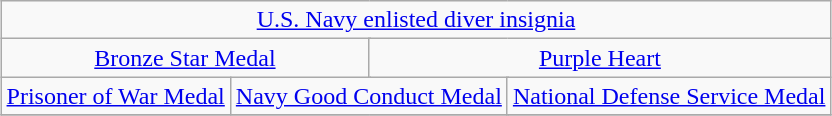<table class="wikitable" style="margin:1em auto; text-align:center;">
<tr>
<td colspan="12"><a href='#'>U.S. Navy enlisted diver insignia</a></td>
</tr>
<tr>
<td colspan="6"><a href='#'>Bronze Star Medal</a></td>
<td colspan="6"><a href='#'>Purple Heart</a></td>
</tr>
<tr>
<td colspan="4"><a href='#'>Prisoner of War Medal</a></td>
<td colspan="4"><a href='#'>Navy Good Conduct Medal</a></td>
<td colspan="4"><a href='#'>National Defense Service Medal</a></td>
</tr>
<tr>
</tr>
</table>
